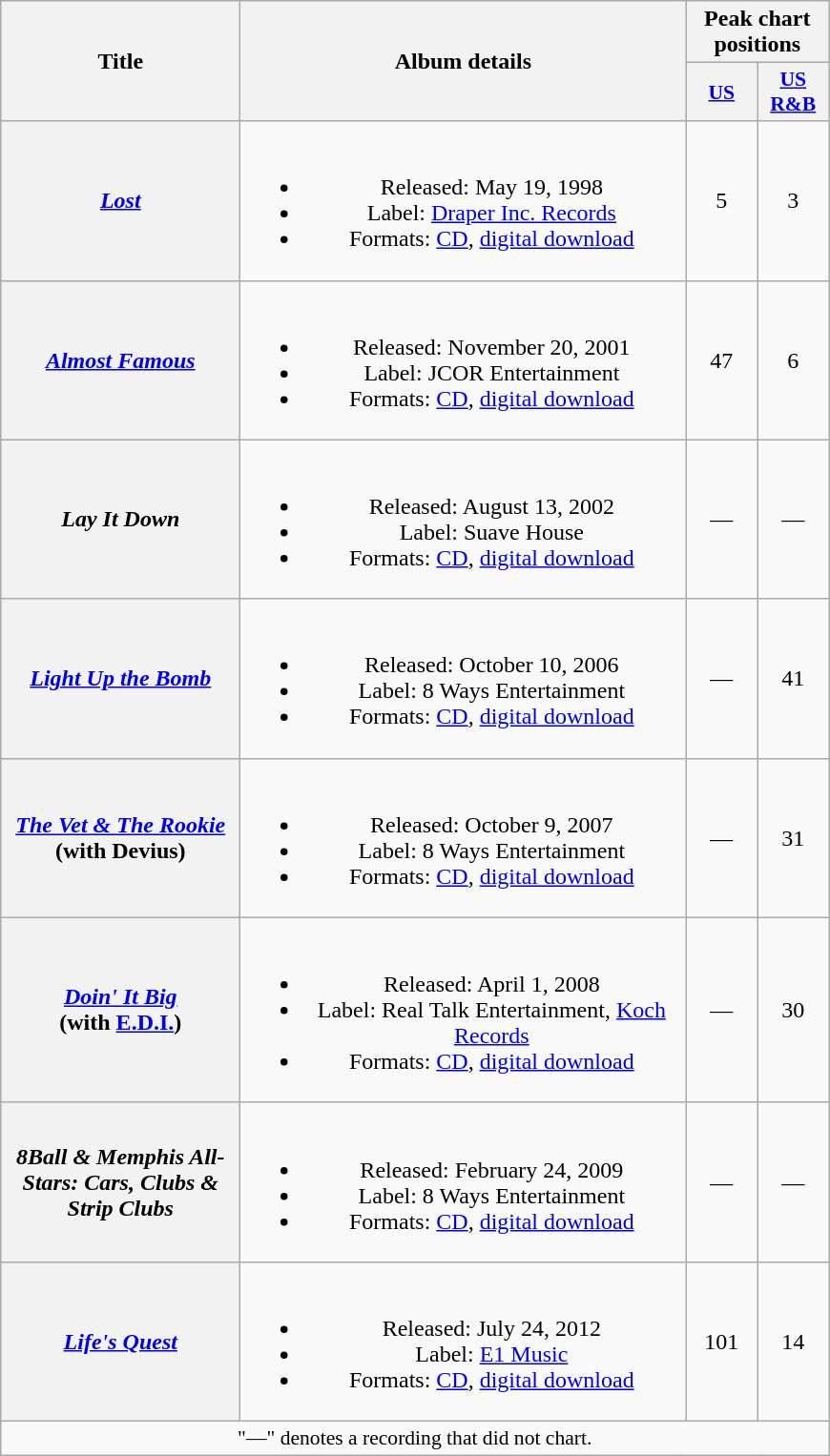<table class="wikitable plainrowheaders" style="text-align:center;">
<tr>
<th scope="col" rowspan="2" style="width:10em;">Title</th>
<th scope="col" rowspan="2" style="width:19em;">Album details</th>
<th colspan="2" scope="col">Peak chart positions</th>
</tr>
<tr>
<th scope="col" style="width:3em;font-size:90%;"><a href='#'>US</a></th>
<th scope="col" style="width:3em;font-size:90%;"><a href='#'>US<br>R&B</a></th>
</tr>
<tr>
<th scope="row"><em><a href='#'>Lost</a></em></th>
<td><br><ul><li>Released: May 19, 1998</li><li>Label: <a href='#'>Draper Inc. Records</a></li><li>Formats: <a href='#'>CD</a>, <a href='#'>digital download</a></li></ul></td>
<td>5</td>
<td>3</td>
</tr>
<tr>
<th scope="row"><em><a href='#'>Almost Famous</a></em></th>
<td><br><ul><li>Released: November 20, 2001</li><li>Label: JCOR Entertainment</li><li>Formats: <a href='#'>CD</a>, <a href='#'>digital download</a></li></ul></td>
<td>47</td>
<td>6</td>
</tr>
<tr>
<th scope="row"><em>Lay It Down</em></th>
<td><br><ul><li>Released: August 13, 2002</li><li>Label: Suave House</li><li>Formats: <a href='#'>CD</a>, <a href='#'>digital download</a></li></ul></td>
<td>—</td>
<td>—</td>
</tr>
<tr>
<th scope="row"><em><a href='#'>Light Up the Bomb</a></em></th>
<td><br><ul><li>Released: October 10, 2006</li><li>Label: 8 Ways Entertainment</li><li>Formats: <a href='#'>CD</a>, <a href='#'>digital download</a></li></ul></td>
<td>—</td>
<td>41</td>
</tr>
<tr>
<th scope="row"><em><a href='#'>The Vet & The Rookie</a></em><br><span>(with Devius)</span></th>
<td><br><ul><li>Released: October 9, 2007</li><li>Label: 8 Ways Entertainment</li><li>Formats: <a href='#'>CD</a>, <a href='#'>digital download</a></li></ul></td>
<td>—</td>
<td>31</td>
</tr>
<tr>
<th scope="row"><em><a href='#'>Doin' It Big</a></em><br><span>(with <a href='#'>E.D.I.</a>)</span></th>
<td><br><ul><li>Released: April 1, 2008</li><li>Label: Real Talk Entertainment, <a href='#'>Koch Records</a></li><li>Formats: <a href='#'>CD</a>, <a href='#'>digital download</a></li></ul></td>
<td>—</td>
<td>30</td>
</tr>
<tr>
<th scope="row"><em>8Ball & Memphis All-Stars: Cars, Clubs & Strip Clubs</em></th>
<td><br><ul><li>Released: February 24, 2009</li><li>Label: 8 Ways Entertainment</li><li>Formats: <a href='#'>CD</a>, <a href='#'>digital download</a></li></ul></td>
<td>—</td>
<td>—</td>
</tr>
<tr>
<th scope="row"><em><a href='#'>Life's Quest</a></em></th>
<td><br><ul><li>Released: July 24, 2012</li><li>Label: <a href='#'>E1 Music</a></li><li>Formats: <a href='#'>CD</a>, <a href='#'>digital download</a></li></ul></td>
<td>101</td>
<td>14</td>
</tr>
<tr>
<td colspan="13" style="font-size:90%">"—" denotes a recording that did not chart.</td>
</tr>
</table>
